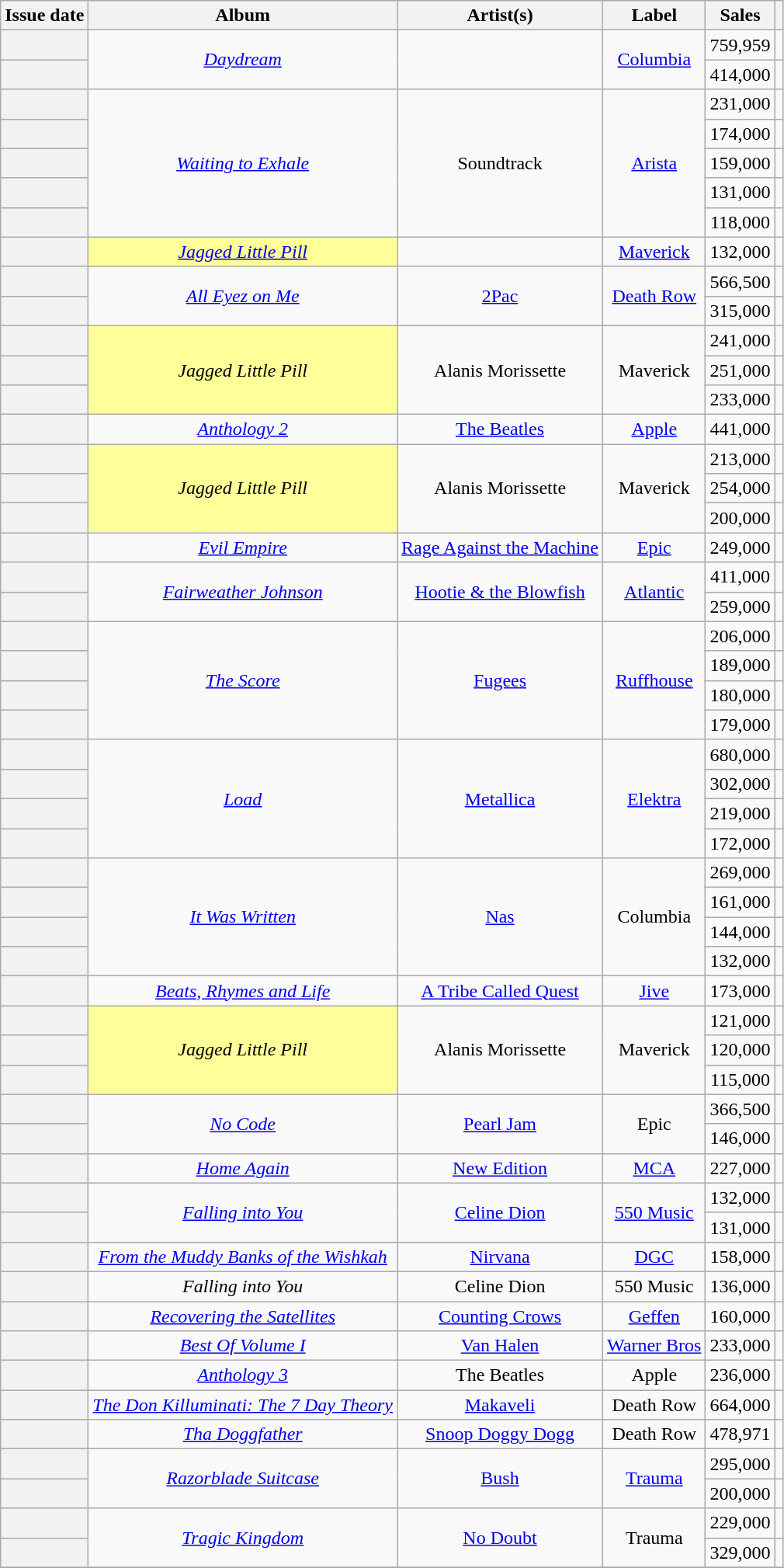<table class="wikitable sortable plainrowheaders" style="text-align: center">
<tr>
<th scope=col>Issue date</th>
<th scope=col>Album</th>
<th scope=col>Artist(s)</th>
<th scope=col>Label</th>
<th scope=col>Sales</th>
<th scope=col class="unsortable"></th>
</tr>
<tr>
<th scope="row"></th>
<td style="text-align: center;" rowspan=2><em><a href='#'>Daydream</a></em></td>
<td style="text-align: center;" rowspan=2></td>
<td style="text-align: center;" rowspan=2><a href='#'>Columbia</a></td>
<td style="text-align: center;">759,959</td>
<td></td>
</tr>
<tr>
<th scope="row"></th>
<td style="text-align: center;">414,000</td>
<td></td>
</tr>
<tr>
<th scope="row"></th>
<td style="text-align: center;" rowspan=5><em><a href='#'>Waiting to Exhale</a></em></td>
<td style="text-align: center;" rowspan=5>Soundtrack</td>
<td style="text-align: center;" rowspan=5><a href='#'>Arista</a></td>
<td style="text-align: center;">231,000</td>
<td></td>
</tr>
<tr>
<th scope="row"></th>
<td style="text-align: center;">174,000</td>
<td></td>
</tr>
<tr>
<th scope="row"></th>
<td style="text-align: center;">159,000</td>
<td></td>
</tr>
<tr>
<th scope="row"></th>
<td style="text-align: center;">131,000</td>
<td></td>
</tr>
<tr>
<th scope="row"></th>
<td style="text-align: center;">118,000</td>
<td></td>
</tr>
<tr>
<th scope="row"></th>
<td bgcolor=#FFFF99 style="text-align:center;"><em><a href='#'>Jagged Little Pill</a></em> </td>
<td style="text-align: center;"></td>
<td style="text-align: center;"><a href='#'>Maverick</a></td>
<td style="text-align: center;">132,000</td>
<td></td>
</tr>
<tr>
<th scope="row"></th>
<td style="text-align: center;" rowspan=2><em><a href='#'>All Eyez on Me</a></em></td>
<td style="text-align: center;" rowspan=2 data-sort-value="Tupac"><a href='#'>2Pac</a></td>
<td style="text-align: center;" rowspan=2><a href='#'>Death Row</a></td>
<td style="text-align: center;">566,500</td>
<td></td>
</tr>
<tr>
<th scope="row"></th>
<td style="text-align: center;">315,000</td>
<td></td>
</tr>
<tr>
<th scope="row"></th>
<td rowspan="3" bgcolor="#FFFF99" style="text-align:center;"><em>Jagged Little Pill</em> </td>
<td rowspan="3" style="text-align: center;" data-sort-value="Morissette, Alanis">Alanis Morissette</td>
<td rowspan="3" style="text-align: center;">Maverick</td>
<td style="text-align: center;">241,000</td>
<td></td>
</tr>
<tr>
<th scope="row"></th>
<td style="text-align: center;">251,000</td>
<td></td>
</tr>
<tr>
<th scope="row"></th>
<td style="text-align: center;">233,000</td>
<td></td>
</tr>
<tr>
<th scope="row"></th>
<td style="text-align:center;"><em><a href='#'>Anthology 2</a></em></td>
<td style="text-align: center;"><a href='#'>The Beatles</a></td>
<td style="text-align: center;"><a href='#'>Apple</a></td>
<td style="text-align: center;">441,000</td>
<td></td>
</tr>
<tr>
<th scope="row"></th>
<td rowspan="3" bgcolor="#FFFF99" style="text-align:center;"><em>Jagged Little Pill</em> </td>
<td rowspan="3" style="text-align: center;" data-sort-value="Morissette, Alanis">Alanis Morissette</td>
<td rowspan="3" style="text-align: center;">Maverick</td>
<td style="text-align: center;">213,000</td>
<td></td>
</tr>
<tr>
<th scope="row"></th>
<td style="text-align: center;">254,000</td>
<td></td>
</tr>
<tr>
<th scope="row"></th>
<td style="text-align: center;">200,000</td>
<td></td>
</tr>
<tr>
<th scope="row"></th>
<td style="text-align:center;"><em><a href='#'>Evil Empire</a></em></td>
<td style="text-align: center;"><a href='#'>Rage Against the Machine</a></td>
<td style="text-align: center;"><a href='#'>Epic</a></td>
<td style="text-align: center;">249,000</td>
<td></td>
</tr>
<tr>
<th scope="row"></th>
<td rowspan="2" style="text-align:center;"><em><a href='#'>Fairweather Johnson</a></em></td>
<td rowspan="2" style="text-align: center;"><a href='#'>Hootie & the Blowfish</a></td>
<td rowspan="2" style="text-align: center;"><a href='#'>Atlantic</a></td>
<td style="text-align: center;">411,000</td>
<td></td>
</tr>
<tr>
<th scope="row"></th>
<td style="text-align: center;">259,000</td>
<td></td>
</tr>
<tr>
<th scope="row"></th>
<td style="text-align: center;" rowspan=4><em><a href='#'>The Score</a></em></td>
<td style="text-align: center;" rowspan=4><a href='#'>Fugees</a></td>
<td style="text-align: center;" rowspan=4><a href='#'>Ruffhouse</a></td>
<td style="text-align: center;">206,000</td>
<td></td>
</tr>
<tr>
<th scope="row"></th>
<td style="text-align: center;">189,000</td>
<td></td>
</tr>
<tr>
<th scope="row"></th>
<td style="text-align: center;">180,000</td>
<td></td>
</tr>
<tr>
<th scope="row"></th>
<td style="text-align: center;">179,000</td>
<td></td>
</tr>
<tr>
<th scope="row"></th>
<td style="text-align: center;" rowspan=4><em><a href='#'>Load</a></em></td>
<td style="text-align: center;" rowspan=4><a href='#'>Metallica</a></td>
<td style="text-align: center;" rowspan=4><a href='#'>Elektra</a></td>
<td style="text-align: center;">680,000</td>
<td></td>
</tr>
<tr>
<th scope="row"></th>
<td style="text-align: center;">302,000</td>
<td></td>
</tr>
<tr>
<th scope="row"></th>
<td style="text-align: center;">219,000</td>
<td></td>
</tr>
<tr>
<th scope="row"></th>
<td style="text-align: center;">172,000</td>
<td></td>
</tr>
<tr>
<th scope="row"></th>
<td style="text-align: center;" rowspan=4><em><a href='#'>It Was Written</a></em></td>
<td style="text-align: center;" rowspan=4><a href='#'>Nas</a></td>
<td style="text-align: center;" rowspan=4>Columbia</td>
<td style="text-align: center;">269,000</td>
<td></td>
</tr>
<tr>
<th scope="row"></th>
<td style="text-align: center;">161,000</td>
<td></td>
</tr>
<tr>
<th scope="row"></th>
<td style="text-align: center;">144,000</td>
<td></td>
</tr>
<tr>
<th scope="row"></th>
<td style="text-align: center;">132,000</td>
<td></td>
</tr>
<tr>
<th scope="row"></th>
<td style="text-align: center;"><em><a href='#'>Beats, Rhymes and Life</a></em></td>
<td style="text-align: center;" data-sort-value="Tribe Called Quest, A"><a href='#'>A Tribe Called Quest</a></td>
<td style="text-align: center;"><a href='#'>Jive</a></td>
<td style="text-align: center;">173,000</td>
<td></td>
</tr>
<tr>
<th scope="row"></th>
<td rowspan="3" bgcolor="#FFFF99" style="text-align:center;"><em>Jagged Little Pill</em> </td>
<td rowspan="3" style="text-align: center;" data-sort-value="Morissette, Alanis">Alanis Morissette</td>
<td rowspan="3" style="text-align: center;">Maverick</td>
<td style="text-align: center;">121,000</td>
<td></td>
</tr>
<tr>
<th scope="row"></th>
<td style="text-align: center;">120,000</td>
<td></td>
</tr>
<tr>
<th scope="row"></th>
<td style="text-align: center;">115,000</td>
<td></td>
</tr>
<tr>
<th scope="row"></th>
<td rowspan="2" style="text-align:center;"><em><a href='#'>No Code</a></em></td>
<td rowspan="2" style="text-align: center;"><a href='#'>Pearl Jam</a></td>
<td rowspan="2" style="text-align: center;">Epic</td>
<td style="text-align: center;">366,500</td>
<td></td>
</tr>
<tr>
<th scope="row"></th>
<td style="text-align: center;">146,000</td>
<td></td>
</tr>
<tr>
<th scope="row"></th>
<td style="text-align: center;"><em><a href='#'>Home Again</a></em></td>
<td style="text-align: center;"><a href='#'>New Edition</a></td>
<td style="text-align: center;"><a href='#'>MCA</a></td>
<td style="text-align: center;">227,000</td>
<td></td>
</tr>
<tr>
<th scope="row"></th>
<td rowspan="2" style="text-align: center;"><em><a href='#'>Falling into You</a></em></td>
<td rowspan="2" style="text-align: center;" data-sort-value="Dion, Celine"><a href='#'>Celine Dion</a></td>
<td rowspan="2" style="text-align: center;"><a href='#'>550 Music</a></td>
<td style="text-align: center;">132,000</td>
<td></td>
</tr>
<tr>
<th scope="row"></th>
<td style="text-align: center;">131,000</td>
<td></td>
</tr>
<tr>
<th scope="row"></th>
<td style="text-align: center;"><em><a href='#'>From the Muddy Banks of the Wishkah</a></em></td>
<td style="text-align: center;"><a href='#'>Nirvana</a></td>
<td style="text-align: center;"><a href='#'>DGC</a></td>
<td style="text-align: center;">158,000</td>
<td></td>
</tr>
<tr>
<th scope="row"></th>
<td style="text-align: center;"><em>Falling into You</em></td>
<td style="text-align: center;">Celine Dion</td>
<td style="text-align: center;">550 Music</td>
<td style="text-align: center;">136,000</td>
<td></td>
</tr>
<tr>
<th scope="row"></th>
<td style="text-align: center;"><em><a href='#'>Recovering the Satellites</a></em></td>
<td style="text-align: center;"><a href='#'>Counting Crows</a></td>
<td style="text-align: center;"><a href='#'>Geffen</a></td>
<td style="text-align: center;">160,000</td>
<td></td>
</tr>
<tr>
<th scope="row"></th>
<td style="text-align: center;"><em><a href='#'>Best Of Volume I</a></em></td>
<td style="text-align: center;"><a href='#'>Van Halen</a></td>
<td style="text-align: center;"><a href='#'>Warner Bros</a></td>
<td style="text-align: center;">233,000</td>
<td></td>
</tr>
<tr>
<th scope="row"></th>
<td style="text-align: center;"><em><a href='#'>Anthology 3</a></em></td>
<td style="text-align: center;">The Beatles</td>
<td style="text-align: center;">Apple</td>
<td style="text-align: center;">236,000</td>
<td></td>
</tr>
<tr>
<th scope="row"></th>
<td style="text-align: center;"><em><a href='#'>The Don Killuminati: The 7 Day Theory</a></em></td>
<td style="text-align: center;" data-sort-value="Tupac"><a href='#'>Makaveli</a></td>
<td style="text-align: center;">Death Row</td>
<td style="text-align: center;">664,000</td>
<td></td>
</tr>
<tr>
<th scope="row"></th>
<td style="text-align: center;"><em><a href='#'>Tha Doggfather</a></em></td>
<td style="text-align: center;"><a href='#'>Snoop Doggy Dogg</a></td>
<td style="text-align: center;">Death Row</td>
<td style="text-align: center;">478,971</td>
<td></td>
</tr>
<tr>
<th scope="row"></th>
<td style="text-align: center;" rowspan=2><em><a href='#'>Razorblade Suitcase</a></em></td>
<td style="text-align: center;" rowspan=2><a href='#'>Bush</a></td>
<td style="text-align: center;" rowspan=2><a href='#'>Trauma</a></td>
<td style="text-align: center;">295,000</td>
<td></td>
</tr>
<tr>
<th scope="row"></th>
<td style="text-align: center;">200,000</td>
<td></td>
</tr>
<tr>
<th scope="row"></th>
<td style="text-align: center;" rowspan=2><em><a href='#'>Tragic Kingdom</a></em></td>
<td style="text-align: center;" rowspan=2><a href='#'>No Doubt</a></td>
<td style="text-align: center;" rowspan=2>Trauma</td>
<td style="text-align: center;">229,000</td>
<td></td>
</tr>
<tr>
<th scope="row"></th>
<td style="text-align: center;">329,000</td>
<td></td>
</tr>
<tr>
</tr>
</table>
